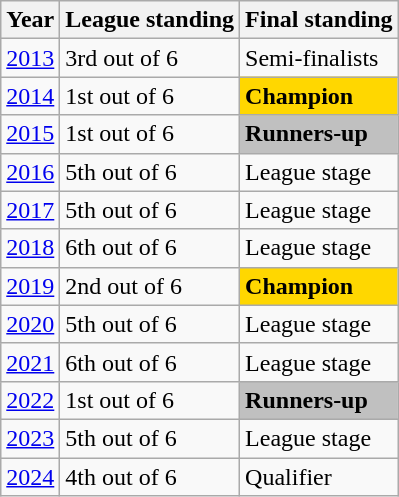<table class="wikitable">
<tr>
<th>Year</th>
<th>League standing</th>
<th>Final standing</th>
</tr>
<tr>
<td><a href='#'>2013</a></td>
<td>3rd out of 6</td>
<td>Semi-finalists</td>
</tr>
<tr>
<td><a href='#'>2014</a></td>
<td>1st out of 6</td>
<td style="background: gold;"><strong>Champion</strong></td>
</tr>
<tr>
<td><a href='#'>2015</a></td>
<td>1st out of 6</td>
<td style="background: silver;"><strong>Runners-up</strong></td>
</tr>
<tr>
<td><a href='#'>2016</a></td>
<td>5th out of 6</td>
<td>League stage</td>
</tr>
<tr>
<td><a href='#'>2017</a></td>
<td>5th out of 6</td>
<td>League stage</td>
</tr>
<tr>
<td><a href='#'>2018</a></td>
<td>6th out of 6</td>
<td>League stage</td>
</tr>
<tr>
<td><a href='#'>2019</a></td>
<td>2nd out of 6</td>
<td style="background: gold;"><strong>Champion</strong></td>
</tr>
<tr>
<td><a href='#'>2020</a></td>
<td>5th out of 6</td>
<td>League stage</td>
</tr>
<tr>
<td><a href='#'>2021</a></td>
<td>6th out of 6</td>
<td>League stage</td>
</tr>
<tr>
<td><a href='#'>2022</a></td>
<td>1st out of 6</td>
<td style="background: silver;"><strong>Runners-up</strong></td>
</tr>
<tr>
<td><a href='#'>2023</a></td>
<td>5th out of 6</td>
<td>League stage</td>
</tr>
<tr>
<td><a href='#'>2024</a></td>
<td>4th out of 6</td>
<td>Qualifier</td>
</tr>
</table>
